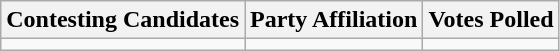<table class="wikitable sortable">
<tr>
<th>Contesting Candidates</th>
<th>Party Affiliation</th>
<th>Votes Polled</th>
</tr>
<tr>
<td></td>
<td></td>
<td></td>
</tr>
</table>
